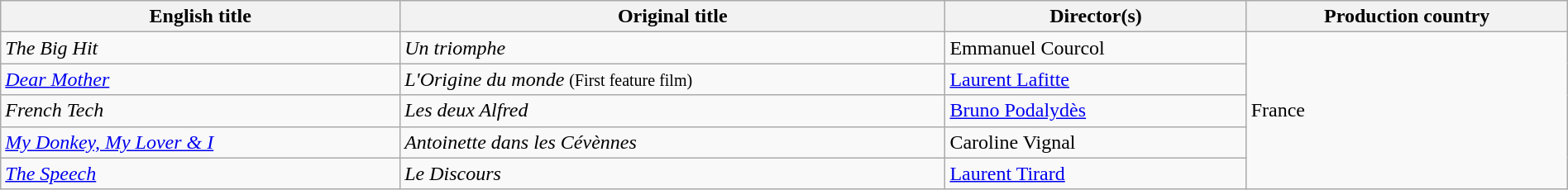<table class="wikitable" style="width:100%; margin-bottom:4px" cellpadding="5">
<tr>
<th scope="col">English title</th>
<th scope="col">Original title</th>
<th scope="col">Director(s)</th>
<th scope="col">Production country</th>
</tr>
<tr>
<td><em>The Big Hit</em></td>
<td><em>Un triomphe</em></td>
<td>Emmanuel Courcol</td>
<td rowspan="5">France</td>
</tr>
<tr>
<td><em><a href='#'>Dear Mother</a></em></td>
<td><em>L'Origine du monde</em> <small>(First feature film)</small></td>
<td><a href='#'>Laurent Lafitte</a></td>
</tr>
<tr>
<td><em>French Tech</em></td>
<td><em>Les deux Alfred</em></td>
<td><a href='#'>Bruno Podalydès</a></td>
</tr>
<tr>
<td><em><a href='#'>My Donkey, My Lover & I</a></em></td>
<td><em>Antoinette dans les Cévènnes</em></td>
<td>Caroline Vignal</td>
</tr>
<tr>
<td><em><a href='#'>The Speech</a></em></td>
<td><em>Le Discours</em></td>
<td><a href='#'>Laurent Tirard</a></td>
</tr>
</table>
